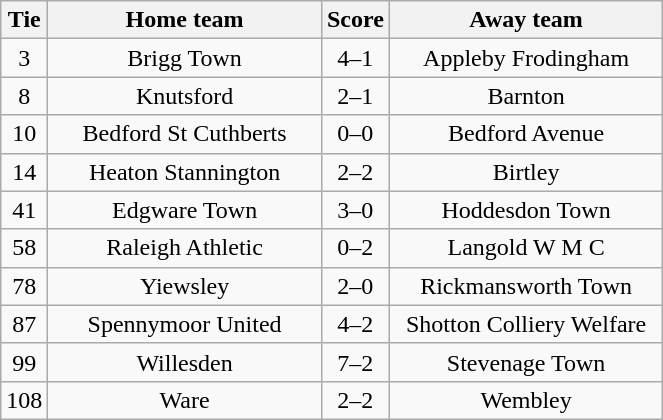<table class="wikitable" style="text-align:center;">
<tr>
<th width=20>Tie</th>
<th width=175>Home team</th>
<th width=20>Score</th>
<th width=175>Away team</th>
</tr>
<tr>
<td>3</td>
<td>Brigg Town</td>
<td>4–1</td>
<td>Appleby Frodingham</td>
</tr>
<tr>
<td>8</td>
<td>Knutsford</td>
<td>2–1</td>
<td>Barnton</td>
</tr>
<tr>
<td>10</td>
<td>Bedford St Cuthberts</td>
<td>0–0</td>
<td>Bedford Avenue</td>
</tr>
<tr>
<td>14</td>
<td>Heaton Stannington</td>
<td>2–2</td>
<td>Birtley</td>
</tr>
<tr>
<td>41</td>
<td>Edgware Town</td>
<td>3–0</td>
<td>Hoddesdon Town</td>
</tr>
<tr>
<td>58</td>
<td>Raleigh Athletic</td>
<td>0–2</td>
<td>Langold W M C</td>
</tr>
<tr>
<td>78</td>
<td>Yiewsley</td>
<td>2–0</td>
<td>Rickmansworth Town</td>
</tr>
<tr>
<td>87</td>
<td>Spennymoor United</td>
<td>4–2</td>
<td>Shotton Colliery Welfare</td>
</tr>
<tr>
<td>99</td>
<td>Willesden</td>
<td>7–2</td>
<td>Stevenage Town</td>
</tr>
<tr>
<td>108</td>
<td>Ware</td>
<td>2–2</td>
<td>Wembley</td>
</tr>
</table>
